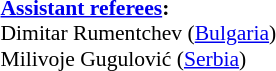<table style="width:100%; font-size:90%;">
<tr>
<td><br><strong><a href='#'>Assistant referees</a>:</strong>
<br>Dimitar Rumentchev (<a href='#'>Bulgaria</a>)
<br>Milivoje Gugulović (<a href='#'>Serbia</a>)</td>
</tr>
</table>
